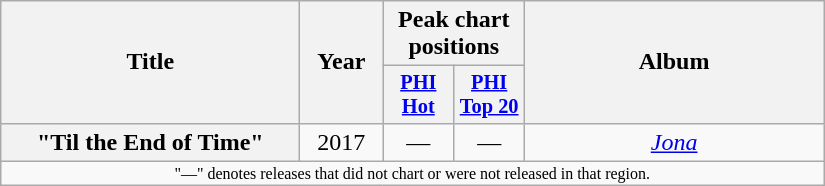<table class="wikitable plainrowheaders" style="text-align:center;">
<tr>
<th scope="col" rowspan="2" style="width:12em;">Title</th>
<th scope="col" rowspan="2" style="width:3em;">Year</th>
<th scope="col" colspan="2">Peak chart positions</th>
<th scope="col" rowspan="2" style="width:12em;">Album</th>
</tr>
<tr>
<th scope="col" style="width:3em;font-size:85%;"><a href='#'>PHI<br>Hot</a></th>
<th scope="col" style="width:3em;font-size:85%;"><a href='#'>PHI<br>Top 20</a></th>
</tr>
<tr>
<th scope="row">"Til the End of Time"<br></th>
<td>2017</td>
<td>—</td>
<td>—</td>
<td><em><a href='#'>Jona</a></em></td>
</tr>
<tr>
<td colspan="5" style="font-size:8pt">"—" denotes releases that did not chart or were not released in that region.</td>
</tr>
</table>
